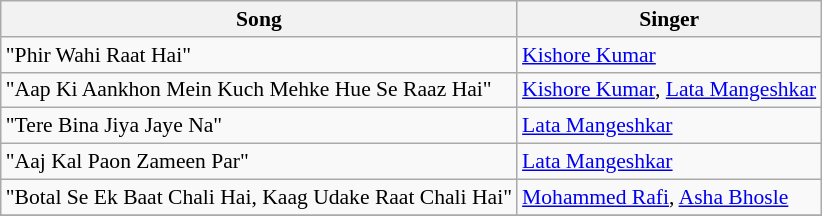<table class="wikitable" style="font-size:90%;">
<tr>
<th>Song</th>
<th>Singer</th>
</tr>
<tr>
<td>"Phir Wahi Raat Hai"</td>
<td><a href='#'>Kishore Kumar</a></td>
</tr>
<tr>
<td>"Aap Ki Aankhon Mein Kuch Mehke Hue Se Raaz Hai"</td>
<td><a href='#'>Kishore Kumar</a>, <a href='#'>Lata Mangeshkar</a></td>
</tr>
<tr>
<td>"Tere Bina Jiya Jaye Na"</td>
<td><a href='#'>Lata Mangeshkar</a></td>
</tr>
<tr>
<td>"Aaj Kal Paon Zameen Par"</td>
<td><a href='#'>Lata Mangeshkar</a></td>
</tr>
<tr>
<td>"Botal Se Ek Baat Chali Hai, Kaag Udake Raat Chali Hai"</td>
<td><a href='#'>Mohammed Rafi</a>, <a href='#'>Asha Bhosle</a></td>
</tr>
<tr>
</tr>
</table>
